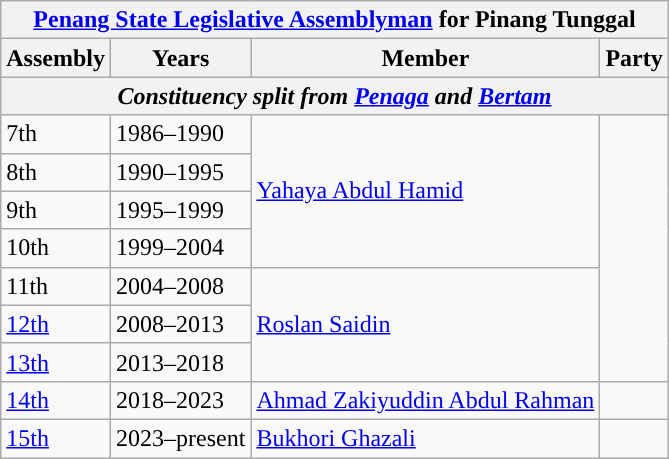<table class="wikitable">
<tr>
<th colspan="4"><a href='#'>Penang State Legislative Assemblyman</a> for Pinang Tunggal</th>
</tr>
<tr>
<th>Assembly</th>
<th>Years</th>
<th>Member</th>
<th>Party</th>
</tr>
<tr>
<th colspan="4" align="center"><em>Constituency split from <a href='#'>Penaga</a> and <a href='#'>Bertam</a></em></th>
</tr>
<tr>
<td>7th</td>
<td>1986–1990</td>
<td rowspan="4"><a href='#'>Yahaya Abdul Hamid</a></td>
<td rowspan="7"></td>
</tr>
<tr>
<td>8th</td>
<td>1990–1995</td>
</tr>
<tr>
<td>9th</td>
<td>1995–1999</td>
</tr>
<tr>
<td>10th</td>
<td>1999–2004</td>
</tr>
<tr>
<td>11th</td>
<td>2004–2008</td>
<td rowspan="3"><a href='#'>Roslan Saidin</a></td>
</tr>
<tr>
<td><a href='#'>12th</a></td>
<td>2008–2013</td>
</tr>
<tr>
<td><a href='#'>13th</a></td>
<td>2013–2018</td>
</tr>
<tr>
<td><a href='#'>14th</a></td>
<td>2018–2023</td>
<td><a href='#'>Ahmad Zakiyuddin Abdul Rahman</a></td>
<td></td>
</tr>
<tr>
<td><a href='#'>15th</a></td>
<td>2023–present</td>
<td><a href='#'>Bukhori Ghazali</a></td>
<td></td>
</tr>
</table>
